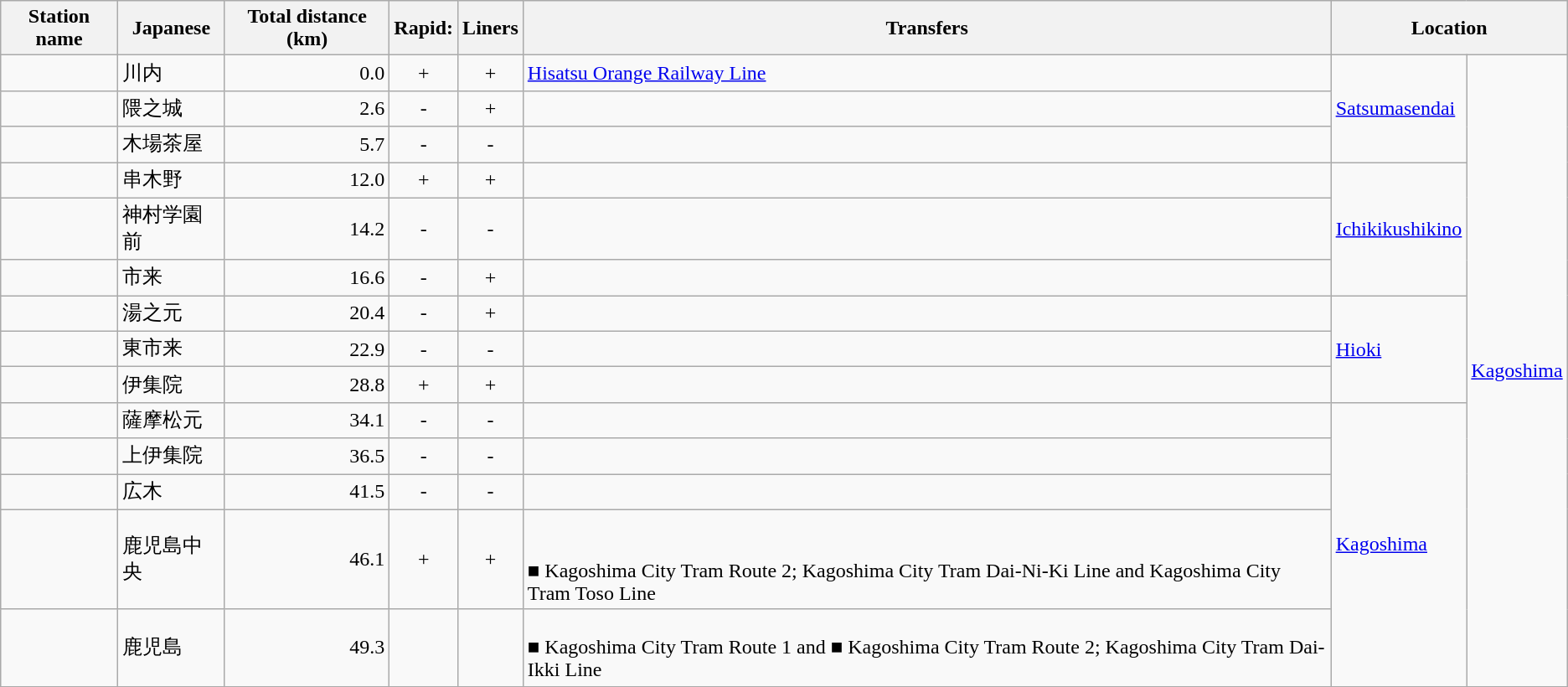<table class="wikitable">
<tr>
<th>Station name</th>
<th>Japanese</th>
<th>Total distance (km)</th>
<th>Rapid:</th>
<th>Liners</th>
<th>Transfers</th>
<th colspan=2>Location</th>
</tr>
<tr>
<td></td>
<td>川内</td>
<td align=right>0.0</td>
<td align=center>+</td>
<td align=center>+</td>
<td><a href='#'>Hisatsu Orange Railway Line</a><br></td>
<td rowspan=3><a href='#'>Satsumasendai</a></td>
<td rowspan=14><a href='#'>Kagoshima</a></td>
</tr>
<tr>
<td></td>
<td>隈之城</td>
<td align=right>2.6</td>
<td align=center>-</td>
<td align=center>+</td>
<td></td>
</tr>
<tr>
<td></td>
<td>木場茶屋</td>
<td align=right>5.7</td>
<td align=center>-</td>
<td align=center>-</td>
<td></td>
</tr>
<tr>
<td></td>
<td>串木野</td>
<td align=right>12.0</td>
<td align=center>+</td>
<td align=center>+</td>
<td></td>
<td rowspan=3><a href='#'>Ichikikushikino</a></td>
</tr>
<tr>
<td></td>
<td>神村学園前</td>
<td align=right>14.2</td>
<td align=center>-</td>
<td align=center>-</td>
<td></td>
</tr>
<tr>
<td></td>
<td>市来</td>
<td align=right>16.6</td>
<td align=center>-</td>
<td align=center>+</td>
<td></td>
</tr>
<tr>
<td></td>
<td>湯之元</td>
<td align=right>20.4</td>
<td align=center>-</td>
<td align=center>+</td>
<td></td>
<td rowspan=3><a href='#'>Hioki</a></td>
</tr>
<tr>
<td></td>
<td>東市来</td>
<td align=right>22.9</td>
<td align=center>-</td>
<td align=center>-</td>
<td></td>
</tr>
<tr>
<td></td>
<td>伊集院</td>
<td align=right>28.8</td>
<td align=center>+</td>
<td align=center>+</td>
<td></td>
</tr>
<tr>
<td></td>
<td>薩摩松元</td>
<td align=right>34.1</td>
<td align=center>-</td>
<td align=center>-</td>
<td></td>
<td rowspan=5><a href='#'>Kagoshima</a></td>
</tr>
<tr>
<td></td>
<td>上伊集院</td>
<td align=right>36.5</td>
<td align=center>-</td>
<td align=center>-</td>
<td></td>
</tr>
<tr>
<td></td>
<td>広木</td>
<td align=right>41.5</td>
<td align=center>-</td>
<td align=center>-</td>
<td></td>
</tr>
<tr>
<td></td>
<td>鹿児島中央</td>
<td align=right>46.1</td>
<td align=center>+</td>
<td align=center>+</td>
<td><br><br><span>■</span> Kagoshima City Tram Route 2; Kagoshima City Tram Dai-Ni-Ki Line and Kagoshima City Tram Toso Line</td>
</tr>
<tr>
<td></td>
<td>鹿児島</td>
<td align=right>49.3</td>
<td></td>
<td></td>
<td><br><span>■</span> Kagoshima City Tram Route 1 and <span>■</span> Kagoshima City Tram Route 2; Kagoshima City Tram Dai-Ikki Line</td>
</tr>
<tr>
</tr>
</table>
